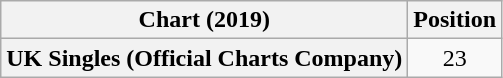<table class="wikitable plainrowheaders" style="text-align:center">
<tr>
<th scope="col">Chart (2019)</th>
<th scope="col">Position</th>
</tr>
<tr>
<th scope="row">UK Singles (Official Charts Company)</th>
<td>23</td>
</tr>
</table>
